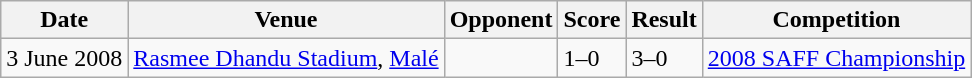<table class="wikitable">
<tr>
<th>Date</th>
<th>Venue</th>
<th>Opponent</th>
<th>Score</th>
<th>Result</th>
<th>Competition</th>
</tr>
<tr>
<td>3 June 2008</td>
<td><a href='#'>Rasmee Dhandu Stadium</a>, <a href='#'>Malé</a></td>
<td></td>
<td>1–0</td>
<td>3–0</td>
<td><a href='#'>2008 SAFF Championship</a></td>
</tr>
</table>
